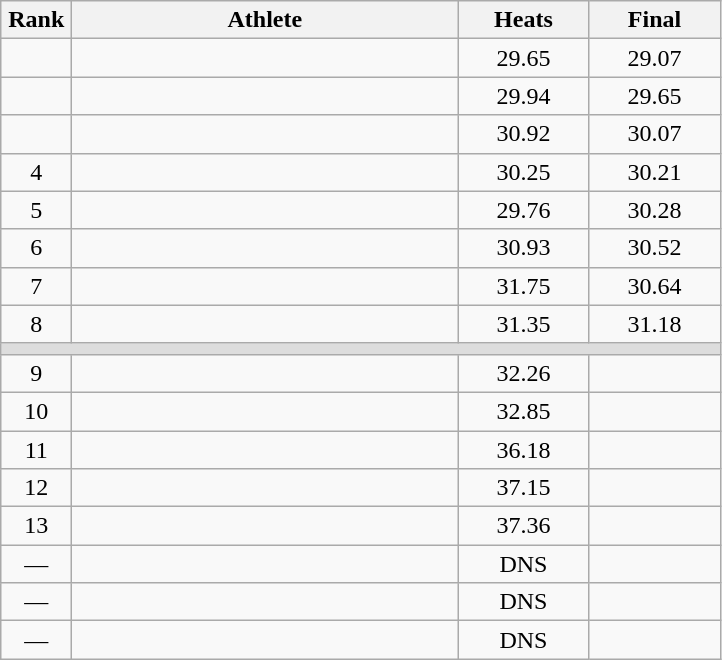<table class=wikitable style="text-align:center">
<tr>
<th width=40>Rank</th>
<th width=250>Athlete</th>
<th width=80>Heats</th>
<th width=80>Final</th>
</tr>
<tr>
<td></td>
<td align=left></td>
<td>29.65</td>
<td>29.07</td>
</tr>
<tr>
<td></td>
<td align=left></td>
<td>29.94</td>
<td>29.65</td>
</tr>
<tr>
<td></td>
<td align=left></td>
<td>30.92</td>
<td>30.07</td>
</tr>
<tr>
<td>4</td>
<td align=left></td>
<td>30.25</td>
<td>30.21</td>
</tr>
<tr>
<td>5</td>
<td align=left></td>
<td>29.76</td>
<td>30.28</td>
</tr>
<tr>
<td>6</td>
<td align=left></td>
<td>30.93</td>
<td>30.52</td>
</tr>
<tr>
<td>7</td>
<td align=left></td>
<td>31.75</td>
<td>30.64</td>
</tr>
<tr>
<td>8</td>
<td align=left></td>
<td>31.35</td>
<td>31.18</td>
</tr>
<tr bgcolor=#DDDDDD>
<td colspan=4></td>
</tr>
<tr>
<td>9</td>
<td align=left></td>
<td>32.26</td>
<td></td>
</tr>
<tr>
<td>10</td>
<td align=left></td>
<td>32.85</td>
<td></td>
</tr>
<tr>
<td>11</td>
<td align=left></td>
<td>36.18</td>
<td></td>
</tr>
<tr>
<td>12</td>
<td align=left></td>
<td>37.15</td>
<td></td>
</tr>
<tr>
<td>13</td>
<td align=left></td>
<td>37.36</td>
<td></td>
</tr>
<tr>
<td>—</td>
<td align=left></td>
<td>DNS</td>
<td></td>
</tr>
<tr>
<td>—</td>
<td align=left></td>
<td>DNS</td>
<td></td>
</tr>
<tr>
<td>—</td>
<td align=left></td>
<td>DNS</td>
<td></td>
</tr>
</table>
